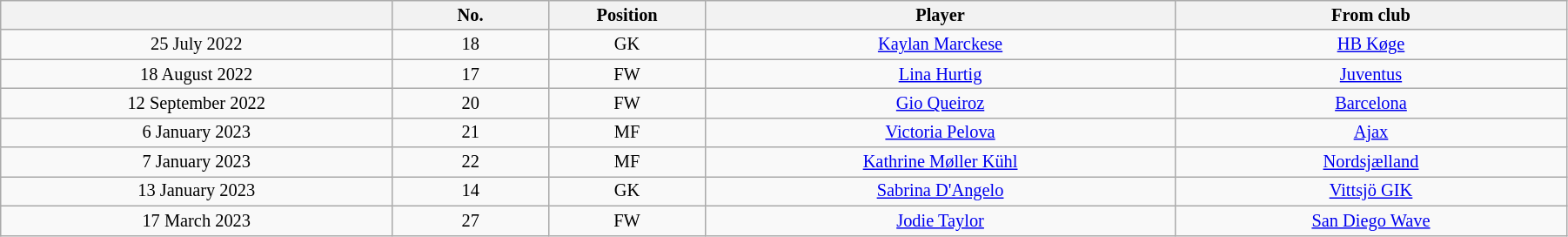<table class="wikitable sortable" style="width:95%; text-align:center; font-size:85%; text-align:center;">
<tr>
<th width="25%"></th>
<th width="10%">No.</th>
<th width="10%">Position</th>
<th>Player</th>
<th width="25%">From club</th>
</tr>
<tr>
<td>25 July 2022</td>
<td>18</td>
<td>GK</td>
<td> <a href='#'>Kaylan Marckese</a></td>
<td> <a href='#'>HB Køge</a></td>
</tr>
<tr>
<td>18 August 2022</td>
<td>17</td>
<td>FW</td>
<td> <a href='#'>Lina Hurtig</a></td>
<td> <a href='#'>Juventus</a></td>
</tr>
<tr>
<td>12 September 2022</td>
<td>20</td>
<td>FW</td>
<td> <a href='#'>Gio Queiroz</a></td>
<td> <a href='#'>Barcelona</a></td>
</tr>
<tr>
<td>6 January 2023</td>
<td>21</td>
<td>MF</td>
<td> <a href='#'>Victoria Pelova</a></td>
<td> <a href='#'>Ajax</a></td>
</tr>
<tr>
<td>7 January 2023</td>
<td>22</td>
<td>MF</td>
<td> <a href='#'>Kathrine Møller Kühl</a></td>
<td> <a href='#'>Nordsjælland</a></td>
</tr>
<tr>
<td>13 January 2023</td>
<td>14</td>
<td>GK</td>
<td> <a href='#'>Sabrina D'Angelo</a></td>
<td> <a href='#'>Vittsjö GIK</a></td>
</tr>
<tr>
<td>17 March 2023</td>
<td>27</td>
<td>FW</td>
<td> <a href='#'>Jodie Taylor</a></td>
<td> <a href='#'>San Diego Wave</a></td>
</tr>
</table>
